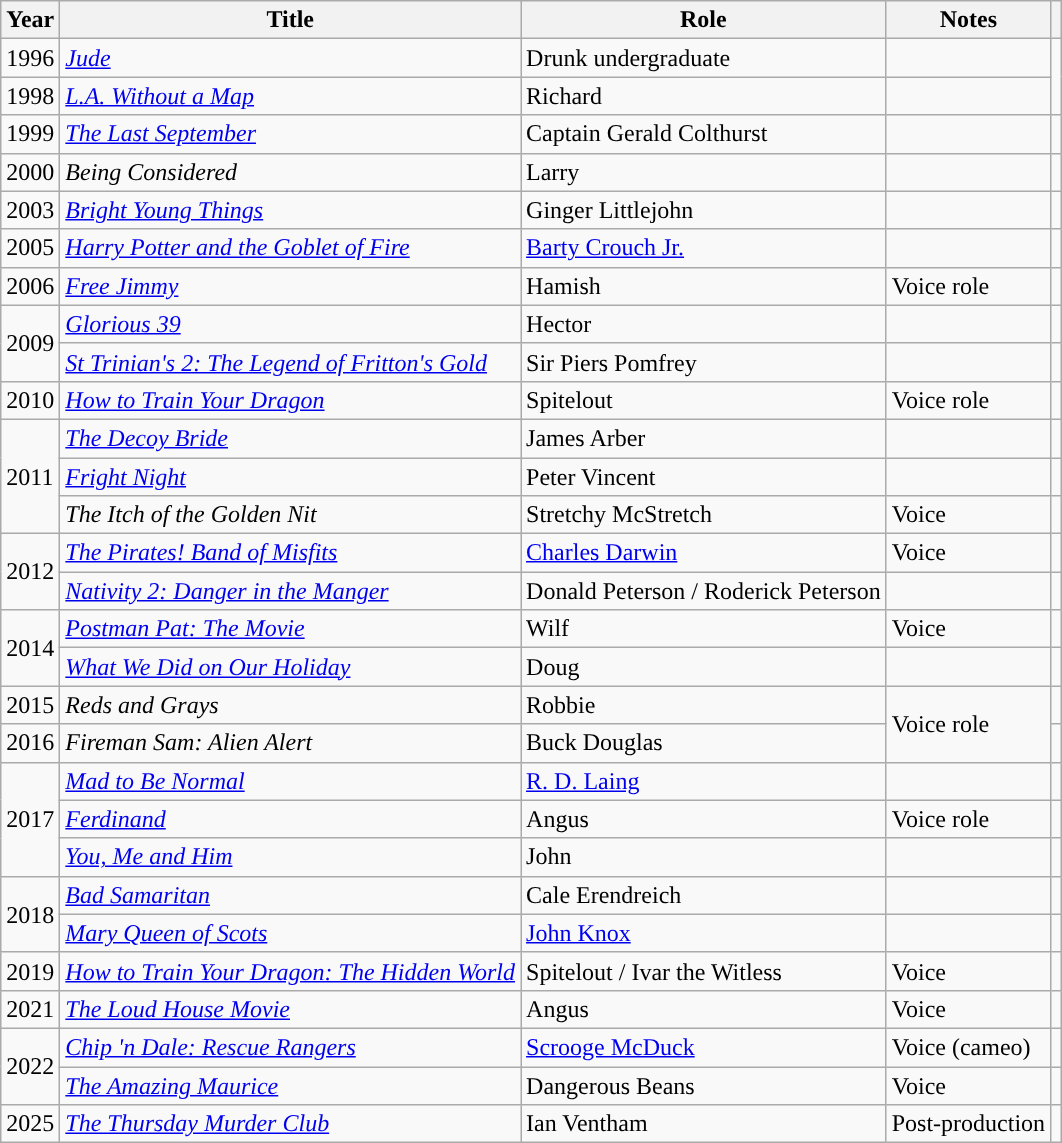<table class="wikitable sortable">
<tr>
<th>Year</th>
<th>Title</th>
<th>Role</th>
<th class="unsortable">Notes</th>
<th class="unsortable"></th>
</tr>
<tr>
<td>1996</td>
<td><em><a href='#'>Jude</a></em></td>
<td>Drunk undergraduate</td>
<td></td>
<td rowspan="2"></td>
</tr>
<tr>
<td>1998</td>
<td><em><a href='#'>L.A. Without a Map</a></em></td>
<td>Richard</td>
<td></td>
</tr>
<tr>
<td>1999</td>
<td><em><a href='#'>The Last September</a></em></td>
<td data-sort-value="Colthurst, Captain Gerald">Captain Gerald Colthurst</td>
<td></td>
<td></td>
</tr>
<tr>
<td>2000</td>
<td><em>Being Considered</em></td>
<td>Larry</td>
<td></td>
<td></td>
</tr>
<tr>
<td>2003</td>
<td><em><a href='#'>Bright Young Things</a></em></td>
<td data-sort-value="Littlejohn, Ginger">Ginger Littlejohn</td>
<td></td>
<td></td>
</tr>
<tr>
<td>2005</td>
<td><em><a href='#'>Harry Potter and the Goblet of Fire</a></em></td>
<td data-sort-value="Crouch Jr., Barty"><a href='#'>Barty Crouch Jr.</a></td>
<td></td>
<td></td>
</tr>
<tr>
<td>2006</td>
<td><em><a href='#'>Free Jimmy</a></em></td>
<td>Hamish</td>
<td>Voice role</td>
<td></td>
</tr>
<tr>
<td rowspan="2">2009</td>
<td><em><a href='#'>Glorious 39</a></em></td>
<td>Hector</td>
<td></td>
<td></td>
</tr>
<tr>
<td><em><a href='#'>St Trinian's 2: The Legend of Fritton's Gold</a></em></td>
<td>Sir Piers Pomfrey</td>
<td></td>
<td></td>
</tr>
<tr>
<td>2010</td>
<td><em><a href='#'>How to Train Your Dragon</a></em></td>
<td>Spitelout</td>
<td>Voice role</td>
<td></td>
</tr>
<tr>
<td rowspan="3">2011</td>
<td><em><a href='#'>The Decoy Bride</a></em></td>
<td data-sort-value="Arber, James">James Arber</td>
<td></td>
<td></td>
</tr>
<tr>
<td><em><a href='#'>Fright Night</a></em></td>
<td data-sort-value="Vincent, Peter">Peter Vincent</td>
<td></td>
<td></td>
</tr>
<tr>
<td><em>The Itch of the Golden Nit</em></td>
<td data-sort-value="McStretch, Stretchy">Stretchy McStretch</td>
<td>Voice</td>
<td></td>
</tr>
<tr>
<td rowspan="2">2012</td>
<td><em><a href='#'>The Pirates! Band of Misfits</a></em></td>
<td data-sort-value="Darwin, Charles"><a href='#'>Charles Darwin</a></td>
<td>Voice</td>
<td></td>
</tr>
<tr>
<td><em><a href='#'>Nativity 2: Danger in the Manger</a></em></td>
<td data-sort-value="Peterson, Donald">Donald Peterson / Roderick Peterson</td>
<td></td>
<td></td>
</tr>
<tr>
<td rowspan="2">2014</td>
<td><em><a href='#'>Postman Pat: The Movie</a></em></td>
<td>Wilf</td>
<td>Voice</td>
<td></td>
</tr>
<tr>
<td><em><a href='#'>What We Did on Our Holiday</a></em></td>
<td>Doug</td>
<td></td>
<td></td>
</tr>
<tr>
<td>2015</td>
<td><em>Reds and Grays</em></td>
<td>Robbie</td>
<td rowspan="2">Voice role</td>
<td></td>
</tr>
<tr>
<td>2016</td>
<td><em>Fireman Sam: Alien Alert</em></td>
<td data-sort-value="Douglas, Buck">Buck Douglas</td>
<td></td>
</tr>
<tr>
<td rowspan="3">2017</td>
<td><em><a href='#'>Mad to Be Normal</a></em></td>
<td data-sort-value="Laing, R. D."><a href='#'>R. D. Laing</a></td>
<td></td>
<td></td>
</tr>
<tr>
<td><em><a href='#'>Ferdinand</a></em></td>
<td>Angus</td>
<td>Voice role</td>
<td></td>
</tr>
<tr>
<td><em><a href='#'>You, Me and Him</a></em></td>
<td>John</td>
<td></td>
<td></td>
</tr>
<tr>
<td rowspan="2">2018</td>
<td><em><a href='#'>Bad Samaritan</a></em></td>
<td data-sort-value="Erendreich, Cale">Cale Erendreich</td>
<td></td>
<td></td>
</tr>
<tr>
<td><em><a href='#'>Mary Queen of Scots</a></em></td>
<td data-sort-value="Knox, John"><a href='#'>John Knox</a></td>
<td></td>
<td></td>
</tr>
<tr>
<td>2019</td>
<td><em><a href='#'>How to Train Your Dragon: The Hidden World</a></em></td>
<td>Spitelout / Ivar the Witless</td>
<td>Voice</td>
<td></td>
</tr>
<tr>
<td>2021</td>
<td><em><a href='#'>The Loud House Movie</a></em></td>
<td>Angus</td>
<td>Voice</td>
<td></td>
</tr>
<tr>
<td rowspan=2>2022</td>
<td><em><a href='#'>Chip 'n Dale: Rescue Rangers</a></em></td>
<td data-sort-value="McDuck, Scrooge"><a href='#'>Scrooge McDuck</a></td>
<td>Voice (cameo)</td>
<td></td>
</tr>
<tr>
<td><em><a href='#'>The Amazing Maurice</a></em></td>
<td>Dangerous Beans</td>
<td>Voice</td>
<td></td>
</tr>
<tr>
<td>2025</td>
<td><em><a href='#'>The Thursday Murder Club</a></em></td>
<td>Ian Ventham</td>
<td>Post-production</td>
<td></td>
</tr>
</table>
